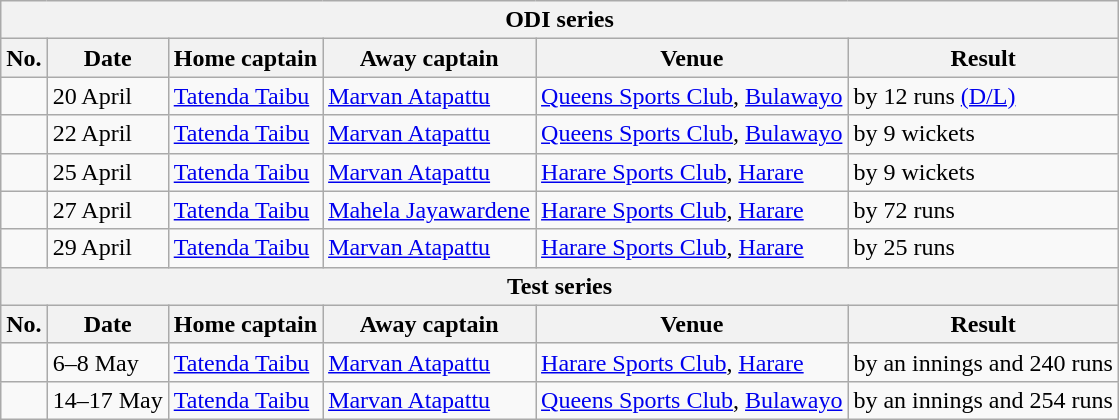<table class="wikitable">
<tr>
<th colspan="6">ODI series</th>
</tr>
<tr>
<th>No.</th>
<th>Date</th>
<th>Home captain</th>
<th>Away captain</th>
<th>Venue</th>
<th>Result</th>
</tr>
<tr>
<td></td>
<td>20 April</td>
<td><a href='#'>Tatenda Taibu</a></td>
<td><a href='#'>Marvan Atapattu</a></td>
<td><a href='#'>Queens Sports Club</a>, <a href='#'>Bulawayo</a></td>
<td> by 12 runs <a href='#'>(D/L)</a></td>
</tr>
<tr>
<td></td>
<td>22 April</td>
<td><a href='#'>Tatenda Taibu</a></td>
<td><a href='#'>Marvan Atapattu</a></td>
<td><a href='#'>Queens Sports Club</a>, <a href='#'>Bulawayo</a></td>
<td> by 9 wickets</td>
</tr>
<tr>
<td></td>
<td>25 April</td>
<td><a href='#'>Tatenda Taibu</a></td>
<td><a href='#'>Marvan Atapattu</a></td>
<td><a href='#'>Harare Sports Club</a>, <a href='#'>Harare</a></td>
<td> by 9 wickets</td>
</tr>
<tr>
<td></td>
<td>27 April</td>
<td><a href='#'>Tatenda Taibu</a></td>
<td><a href='#'>Mahela Jayawardene</a></td>
<td><a href='#'>Harare Sports Club</a>, <a href='#'>Harare</a></td>
<td> by 72 runs</td>
</tr>
<tr>
<td></td>
<td>29 April</td>
<td><a href='#'>Tatenda Taibu</a></td>
<td><a href='#'>Marvan Atapattu</a></td>
<td><a href='#'>Harare Sports Club</a>, <a href='#'>Harare</a></td>
<td> by 25 runs</td>
</tr>
<tr>
<th colspan="6">Test series</th>
</tr>
<tr>
<th>No.</th>
<th>Date</th>
<th>Home captain</th>
<th>Away captain</th>
<th>Venue</th>
<th>Result</th>
</tr>
<tr>
<td></td>
<td>6–8 May</td>
<td><a href='#'>Tatenda Taibu</a></td>
<td><a href='#'>Marvan Atapattu</a></td>
<td><a href='#'>Harare Sports Club</a>, <a href='#'>Harare</a></td>
<td> by an innings and 240 runs</td>
</tr>
<tr>
<td></td>
<td>14–17 May</td>
<td><a href='#'>Tatenda Taibu</a></td>
<td><a href='#'>Marvan Atapattu</a></td>
<td><a href='#'>Queens Sports Club</a>, <a href='#'>Bulawayo</a></td>
<td> by an innings and 254 runs</td>
</tr>
</table>
